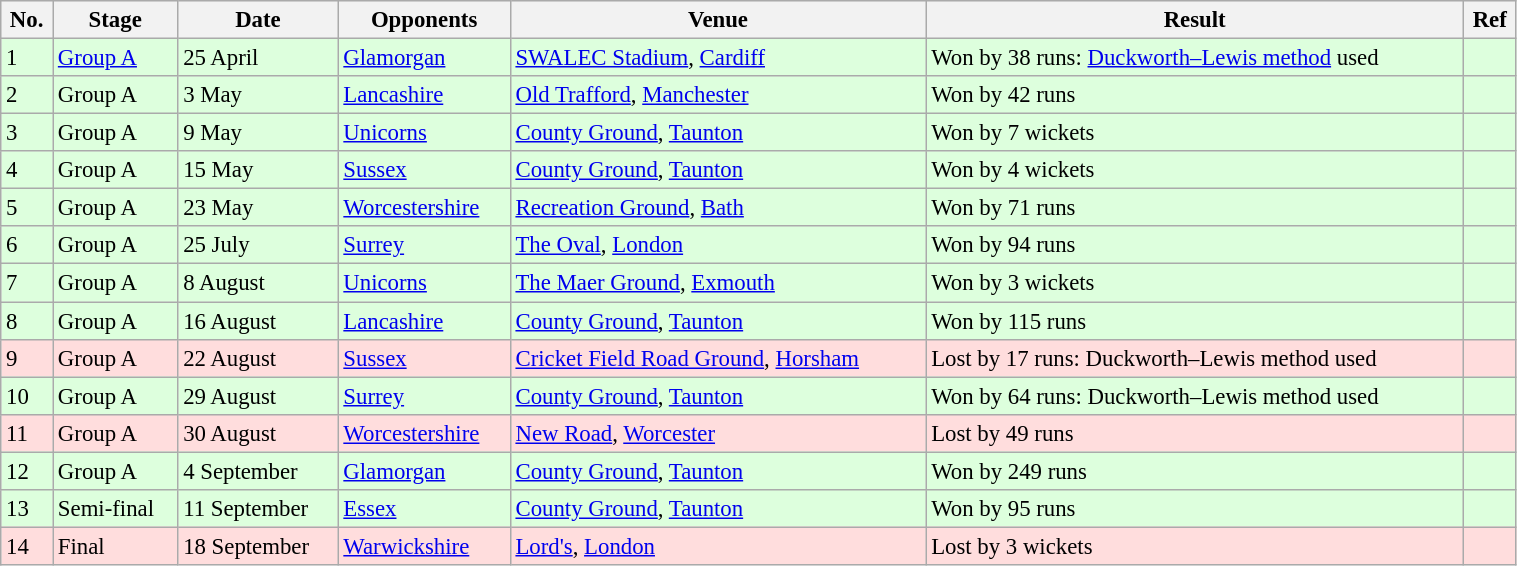<table class="wikitable" width="80%" style="font-size: 95%">
<tr bgcolor="#efefef">
<th>No.</th>
<th>Stage</th>
<th>Date</th>
<th>Opponents</th>
<th>Venue</th>
<th>Result</th>
<th>Ref</th>
</tr>
<tr bgcolor="#ddffdd">
<td>1</td>
<td><a href='#'>Group A</a></td>
<td>25 April</td>
<td><a href='#'>Glamorgan</a></td>
<td><a href='#'>SWALEC Stadium</a>, <a href='#'>Cardiff</a></td>
<td>Won by 38 runs: <a href='#'>Duckworth–Lewis method</a> used</td>
<td></td>
</tr>
<tr bgcolor="#ddffdd">
<td>2</td>
<td>Group A</td>
<td>3 May</td>
<td><a href='#'>Lancashire</a></td>
<td><a href='#'>Old Trafford</a>, <a href='#'>Manchester</a></td>
<td>Won by 42 runs</td>
<td></td>
</tr>
<tr bgcolor="#ddffdd">
<td>3</td>
<td>Group A</td>
<td>9 May</td>
<td><a href='#'>Unicorns</a></td>
<td><a href='#'>County Ground</a>, <a href='#'>Taunton</a></td>
<td>Won by 7 wickets</td>
<td></td>
</tr>
<tr bgcolor="#ddffdd">
<td>4</td>
<td>Group A</td>
<td>15 May</td>
<td><a href='#'>Sussex</a></td>
<td><a href='#'>County Ground</a>, <a href='#'>Taunton</a></td>
<td>Won by 4 wickets</td>
<td></td>
</tr>
<tr bgcolor="#ddffdd">
<td>5</td>
<td>Group A</td>
<td>23 May</td>
<td><a href='#'>Worcestershire</a></td>
<td><a href='#'>Recreation Ground</a>, <a href='#'>Bath</a></td>
<td>Won by 71 runs</td>
<td></td>
</tr>
<tr bgcolor="#ddffdd">
<td>6</td>
<td>Group A</td>
<td>25 July</td>
<td><a href='#'>Surrey</a></td>
<td><a href='#'>The Oval</a>, <a href='#'>London</a></td>
<td>Won by 94 runs</td>
<td></td>
</tr>
<tr bgcolor="#ddffdd">
<td>7</td>
<td>Group A</td>
<td>8 August</td>
<td><a href='#'>Unicorns</a></td>
<td><a href='#'>The Maer Ground</a>, <a href='#'>Exmouth</a></td>
<td>Won by 3 wickets</td>
<td></td>
</tr>
<tr bgcolor="#ddffdd">
<td>8</td>
<td>Group A</td>
<td>16 August</td>
<td><a href='#'>Lancashire</a></td>
<td><a href='#'>County Ground</a>, <a href='#'>Taunton</a></td>
<td>Won by 115 runs</td>
<td></td>
</tr>
<tr bgcolor="#ffdddd">
<td>9</td>
<td>Group A</td>
<td>22 August</td>
<td><a href='#'>Sussex</a></td>
<td><a href='#'>Cricket Field Road Ground</a>, <a href='#'>Horsham</a></td>
<td>Lost by 17 runs: Duckworth–Lewis method used</td>
<td></td>
</tr>
<tr bgcolor="#ddffdd">
<td>10</td>
<td>Group A</td>
<td>29 August</td>
<td><a href='#'>Surrey</a></td>
<td><a href='#'>County Ground</a>, <a href='#'>Taunton</a></td>
<td>Won by 64 runs: Duckworth–Lewis method used</td>
<td></td>
</tr>
<tr bgcolor="#ffdddd">
<td>11</td>
<td>Group A</td>
<td>30 August</td>
<td><a href='#'>Worcestershire</a></td>
<td><a href='#'>New Road</a>, <a href='#'>Worcester</a></td>
<td>Lost by 49 runs</td>
<td></td>
</tr>
<tr bgcolor="#ddffdd">
<td>12</td>
<td>Group A</td>
<td>4 September</td>
<td><a href='#'>Glamorgan</a></td>
<td><a href='#'>County Ground</a>, <a href='#'>Taunton</a></td>
<td>Won by 249 runs</td>
<td></td>
</tr>
<tr bgcolor="#ddffdd">
<td>13</td>
<td>Semi-final</td>
<td>11 September</td>
<td><a href='#'>Essex</a></td>
<td><a href='#'>County Ground</a>, <a href='#'>Taunton</a></td>
<td>Won by 95 runs</td>
<td></td>
</tr>
<tr bgcolor="#ffdddd">
<td>14</td>
<td>Final</td>
<td>18 September</td>
<td><a href='#'>Warwickshire</a></td>
<td><a href='#'>Lord's</a>, <a href='#'>London</a></td>
<td>Lost by 3 wickets</td>
<td></td>
</tr>
</table>
